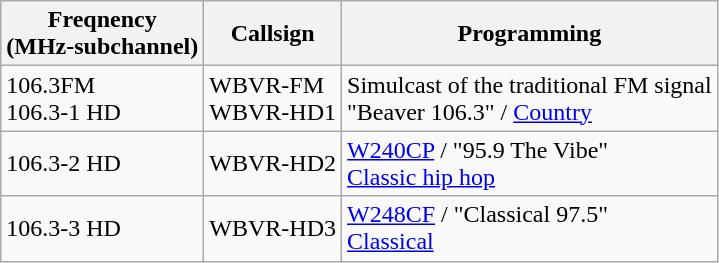<table class="wikitable sortable">
<tr>
<th>Freqnency <br> (MHz-subchannel)</th>
<th>Callsign</th>
<th>Programming</th>
</tr>
<tr>
<td>106.3FM <br> 106.3-1 HD</td>
<td>WBVR-FM <br> WBVR-HD1</td>
<td>Simulcast of the traditional FM signal <br> "Beaver 106.3" / <a href='#'>Country</a></td>
</tr>
<tr>
<td>106.3-2 HD</td>
<td>WBVR-HD2</td>
<td><a href='#'>W240CP</a> / "95.9 The Vibe" <br> <a href='#'>Classic hip hop</a></td>
</tr>
<tr>
<td>106.3-3 HD</td>
<td>WBVR-HD3</td>
<td><a href='#'>W248CF</a> / "Classical 97.5" <br> <a href='#'>Classical</a></td>
</tr>
</table>
